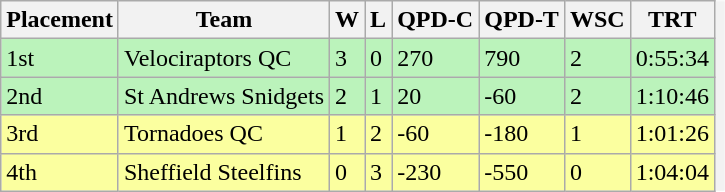<table class="wikitable" style="border: none;">
<tr>
<th>Placement</th>
<th>Team</th>
<th>W</th>
<th>L</th>
<th>QPD-C</th>
<th>QPD-T</th>
<th>WSC</th>
<th>TRT</th>
<th rowspan="10" style="border: none;"></th>
</tr>
<tr style="background:#BBF3BB">
<td>1st</td>
<td>Velociraptors QC</td>
<td>3</td>
<td>0</td>
<td>270</td>
<td>790</td>
<td>2</td>
<td>0:55:34</td>
</tr>
<tr style="background:#BBF3BB">
<td>2nd</td>
<td>St Andrews Snidgets</td>
<td>2</td>
<td>1</td>
<td>20</td>
<td>-60</td>
<td>2</td>
<td>1:10:46</td>
</tr>
<tr style="background:#FBFF9F">
<td>3rd</td>
<td>Tornadoes QC</td>
<td>1</td>
<td>2</td>
<td>-60</td>
<td>-180</td>
<td>1</td>
<td>1:01:26</td>
</tr>
<tr style="background:#FBFF9F">
<td>4th</td>
<td>Sheffield Steelfins</td>
<td>0</td>
<td>3</td>
<td>-230</td>
<td>-550</td>
<td>0</td>
<td>1:04:04</td>
</tr>
<tr>
</tr>
</table>
